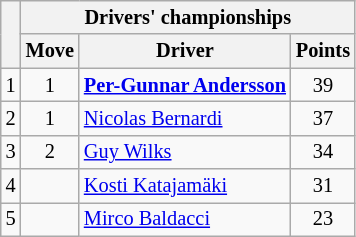<table class="wikitable" style="font-size:85%;">
<tr>
<th rowspan="2"></th>
<th colspan="3">Drivers' championships</th>
</tr>
<tr>
<th>Move</th>
<th>Driver</th>
<th>Points</th>
</tr>
<tr>
<td align="center">1</td>
<td align="center"> 1</td>
<td> <strong><a href='#'>Per-Gunnar Andersson</a></strong></td>
<td align="center">39</td>
</tr>
<tr>
<td align="center">2</td>
<td align="center"> 1</td>
<td> <a href='#'>Nicolas Bernardi</a></td>
<td align="center">37</td>
</tr>
<tr>
<td align="center">3</td>
<td align="center"> 2</td>
<td> <a href='#'>Guy Wilks</a></td>
<td align="center">34</td>
</tr>
<tr>
<td align="center">4</td>
<td align="center"></td>
<td> <a href='#'>Kosti Katajamäki</a></td>
<td align="center">31</td>
</tr>
<tr>
<td align="center">5</td>
<td align="center"></td>
<td> <a href='#'>Mirco Baldacci</a></td>
<td align="center">23</td>
</tr>
</table>
